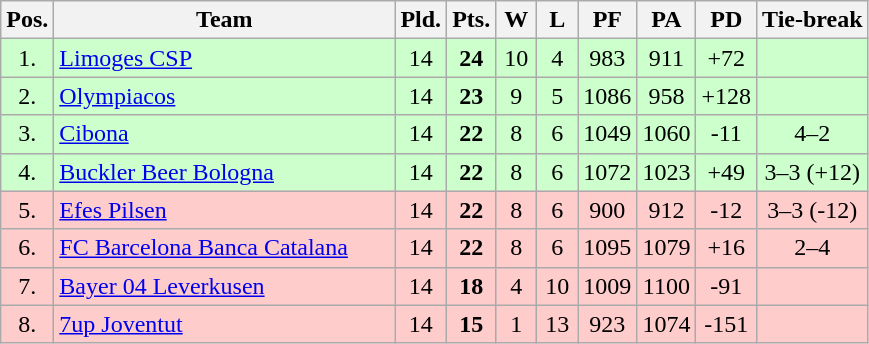<table class="wikitable" style="text-align:center">
<tr>
<th width=15>Pos.</th>
<th width=220>Team</th>
<th width=20>Pld.</th>
<th width=20>Pts.</th>
<th width=20>W</th>
<th width=20>L</th>
<th width=20>PF</th>
<th width=20>PA</th>
<th width=20>PD</th>
<th>Tie-break</th>
</tr>
<tr style="background: #ccffcc;">
<td>1.</td>
<td align=left> <a href='#'>Limoges CSP</a></td>
<td>14</td>
<td><strong>24</strong></td>
<td>10</td>
<td>4</td>
<td>983</td>
<td>911</td>
<td>+72</td>
<td></td>
</tr>
<tr style="background: #ccffcc;">
<td>2.</td>
<td align=left> <a href='#'>Olympiacos</a></td>
<td>14</td>
<td><strong>23</strong></td>
<td>9</td>
<td>5</td>
<td>1086</td>
<td>958</td>
<td>+128</td>
<td></td>
</tr>
<tr style="background: #ccffcc;">
<td>3.</td>
<td align=left> <a href='#'>Cibona</a></td>
<td>14</td>
<td><strong>22</strong></td>
<td>8</td>
<td>6</td>
<td>1049</td>
<td>1060</td>
<td>-11</td>
<td>4–2</td>
</tr>
<tr style="background: #ccffcc;">
<td>4.</td>
<td align=left> <a href='#'>Buckler Beer Bologna</a></td>
<td>14</td>
<td><strong>22</strong></td>
<td>8</td>
<td>6</td>
<td>1072</td>
<td>1023</td>
<td>+49</td>
<td>3–3 (+12)</td>
</tr>
<tr style="background: #ffcccc;">
<td>5.</td>
<td align=left> <a href='#'>Efes Pilsen</a></td>
<td>14</td>
<td><strong>22</strong></td>
<td>8</td>
<td>6</td>
<td>900</td>
<td>912</td>
<td>-12</td>
<td>3–3 (-12)</td>
</tr>
<tr style="background: #ffcccc;">
<td>6.</td>
<td align=left> <a href='#'>FC Barcelona Banca Catalana</a></td>
<td>14</td>
<td><strong>22</strong></td>
<td>8</td>
<td>6</td>
<td>1095</td>
<td>1079</td>
<td>+16</td>
<td>2–4</td>
</tr>
<tr style="background: #ffcccc;">
<td>7.</td>
<td align=left> <a href='#'>Bayer 04 Leverkusen</a></td>
<td>14</td>
<td><strong>18</strong></td>
<td>4</td>
<td>10</td>
<td>1009</td>
<td>1100</td>
<td>-91</td>
<td></td>
</tr>
<tr style="background: #ffcccc;">
<td>8.</td>
<td align=left> <a href='#'>7up Joventut</a></td>
<td>14</td>
<td><strong>15</strong></td>
<td>1</td>
<td>13</td>
<td>923</td>
<td>1074</td>
<td>-151</td>
<td></td>
</tr>
</table>
